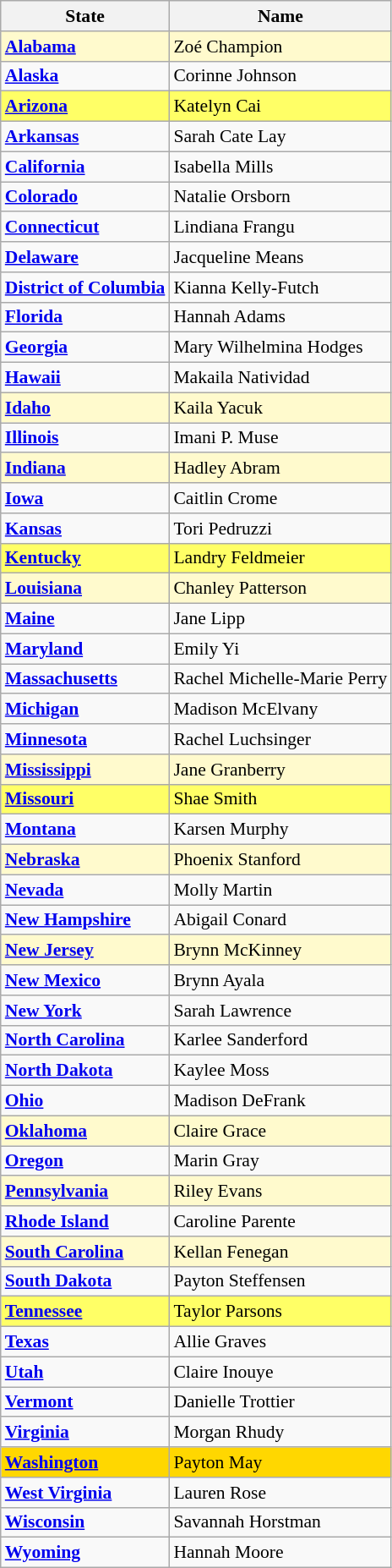<table class="wikitable sortable" style="font-size:90%">
<tr>
<th>State</th>
<th>Name</th>
</tr>
<tr style="background-color:#FFFACD;">
<td> <strong><a href='#'>Alabama</a></strong></td>
<td>Zoé Champion</td>
</tr>
<tr>
<td> <strong><a href='#'>Alaska</a></strong></td>
<td>Corinne Johnson</td>
</tr>
<tr style="background-color:#FFFF66;">
<td> <strong><a href='#'>Arizona</a></strong></td>
<td>Katelyn Cai</td>
</tr>
<tr>
<td> <strong><a href='#'>Arkansas</a></strong></td>
<td>Sarah Cate Lay</td>
</tr>
<tr>
<td> <strong><a href='#'>California</a></strong></td>
<td>Isabella Mills</td>
</tr>
<tr>
<td> <strong><a href='#'>Colorado</a></strong></td>
<td>Natalie Orsborn</td>
</tr>
<tr>
<td> <strong><a href='#'>Connecticut</a></strong></td>
<td>Lindiana Frangu</td>
</tr>
<tr>
<td> <strong><a href='#'>Delaware</a></strong></td>
<td>Jacqueline Means</td>
</tr>
<tr>
<td> <strong><a href='#'>District of Columbia</a></strong></td>
<td>Kianna Kelly-Futch</td>
</tr>
<tr>
<td> <strong><a href='#'>Florida</a></strong></td>
<td>Hannah Adams</td>
</tr>
<tr>
<td> <strong><a href='#'>Georgia</a></strong></td>
<td>Mary Wilhelmina Hodges</td>
</tr>
<tr>
<td> <strong><a href='#'>Hawaii</a></strong></td>
<td>Makaila Natividad</td>
</tr>
<tr style="background-color:#FFFACD;">
<td> <strong><a href='#'>Idaho</a></strong></td>
<td>Kaila Yacuk</td>
</tr>
<tr>
<td> <strong><a href='#'>Illinois</a></strong></td>
<td>Imani P. Muse</td>
</tr>
<tr style="background-color:#FFFACD;">
<td> <strong><a href='#'>Indiana</a></strong></td>
<td>Hadley Abram</td>
</tr>
<tr>
<td> <strong><a href='#'>Iowa</a></strong></td>
<td>Caitlin Crome</td>
</tr>
<tr>
<td> <strong><a href='#'>Kansas</a></strong></td>
<td>Tori Pedruzzi</td>
</tr>
<tr style="background-color:#FFFF66;">
<td> <strong><a href='#'>Kentucky</a></strong></td>
<td>Landry Feldmeier</td>
</tr>
<tr style="background-color:#FFFACD;">
<td> <strong><a href='#'>Louisiana</a></strong></td>
<td>Chanley Patterson</td>
</tr>
<tr>
<td> <strong><a href='#'>Maine</a></strong></td>
<td>Jane Lipp</td>
</tr>
<tr>
<td> <strong><a href='#'>Maryland</a></strong></td>
<td>Emily Yi</td>
</tr>
<tr>
<td> <strong><a href='#'>Massachusetts</a></strong></td>
<td>Rachel Michelle-Marie Perry</td>
</tr>
<tr>
<td> <strong><a href='#'>Michigan</a></strong></td>
<td>Madison McElvany</td>
</tr>
<tr>
<td> <strong><a href='#'>Minnesota</a></strong></td>
<td>Rachel Luchsinger</td>
</tr>
<tr style="background-color:#FFFACD;">
<td> <strong><a href='#'>Mississippi</a></strong></td>
<td>Jane Granberry</td>
</tr>
<tr style="background-color:#FFFF66;">
<td> <strong><a href='#'>Missouri</a></strong></td>
<td>Shae Smith</td>
</tr>
<tr>
<td> <strong><a href='#'>Montana</a></strong></td>
<td>Karsen Murphy</td>
</tr>
<tr style="background-color:#FFFACD;">
<td> <strong><a href='#'>Nebraska</a></strong></td>
<td>Phoenix Stanford</td>
</tr>
<tr>
<td> <strong><a href='#'>Nevada</a></strong></td>
<td>Molly Martin</td>
</tr>
<tr>
<td> <strong><a href='#'>New Hampshire</a></strong></td>
<td>Abigail Conard</td>
</tr>
<tr style="background-color:#FFFACD;">
<td> <strong><a href='#'>New Jersey</a></strong></td>
<td>Brynn McKinney</td>
</tr>
<tr>
<td> <strong><a href='#'>New Mexico</a></strong></td>
<td>Brynn Ayala</td>
</tr>
<tr>
<td> <strong><a href='#'>New York</a></strong></td>
<td>Sarah Lawrence</td>
</tr>
<tr>
<td> <strong><a href='#'>North Carolina</a></strong></td>
<td>Karlee Sanderford</td>
</tr>
<tr>
<td> <strong><a href='#'>North Dakota</a></strong></td>
<td>Kaylee Moss</td>
</tr>
<tr>
<td> <strong><a href='#'>Ohio</a></strong></td>
<td>Madison DeFrank</td>
</tr>
<tr style="background-color:#FFFACD;">
<td> <strong><a href='#'>Oklahoma</a></strong></td>
<td>Claire Grace</td>
</tr>
<tr>
<td> <strong><a href='#'>Oregon</a></strong></td>
<td>Marin Gray</td>
</tr>
<tr style="background-color:#FFFACD;">
<td> <strong><a href='#'>Pennsylvania</a></strong></td>
<td>Riley Evans</td>
</tr>
<tr>
<td> <strong><a href='#'>Rhode Island</a></strong></td>
<td>Caroline Parente</td>
</tr>
<tr style="background-color:#FFFACD;">
<td> <strong><a href='#'>South Carolina</a></strong></td>
<td>Kellan Fenegan</td>
</tr>
<tr>
<td> <strong><a href='#'>South Dakota</a></strong></td>
<td>Payton Steffensen</td>
</tr>
<tr style="background-color:#FFFF66;">
<td> <strong><a href='#'>Tennessee</a></strong></td>
<td>Taylor Parsons</td>
</tr>
<tr>
<td> <strong><a href='#'>Texas</a></strong></td>
<td>Allie Graves</td>
</tr>
<tr>
<td> <strong><a href='#'>Utah</a></strong></td>
<td>Claire Inouye</td>
</tr>
<tr>
<td> <strong><a href='#'>Vermont</a></strong></td>
<td>Danielle Trottier</td>
</tr>
<tr>
<td> <strong><a href='#'>Virginia</a></strong></td>
<td>Morgan Rhudy</td>
</tr>
<tr style="background-color:gold;">
<td> <strong><a href='#'>Washington</a></strong></td>
<td>Payton May</td>
</tr>
<tr>
<td> <strong><a href='#'>West Virginia</a></strong></td>
<td>Lauren Rose</td>
</tr>
<tr>
<td> <strong><a href='#'>Wisconsin</a></strong></td>
<td>Savannah Horstman</td>
</tr>
<tr>
<td> <strong><a href='#'>Wyoming</a></strong></td>
<td>Hannah Moore</td>
</tr>
</table>
